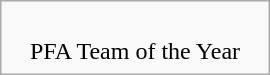<table role="presentation" class="infobox" style="width:180px;">
<tr>
<td style="text-align:center;"><br>











PFA Team of the Year</td>
</tr>
</table>
